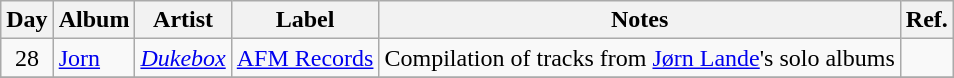<table class="wikitable">
<tr>
<th>Day</th>
<th>Album</th>
<th>Artist</th>
<th>Label</th>
<th>Notes</th>
<th>Ref.</th>
</tr>
<tr>
<td rowspan="1" style="text-align:center;">28</td>
<td><a href='#'>Jorn</a></td>
<td><em><a href='#'>Dukebox</a></em></td>
<td><a href='#'>AFM Records</a></td>
<td>Compilation of tracks from <a href='#'>Jørn Lande</a>'s solo albums</td>
<td></td>
</tr>
<tr>
</tr>
</table>
